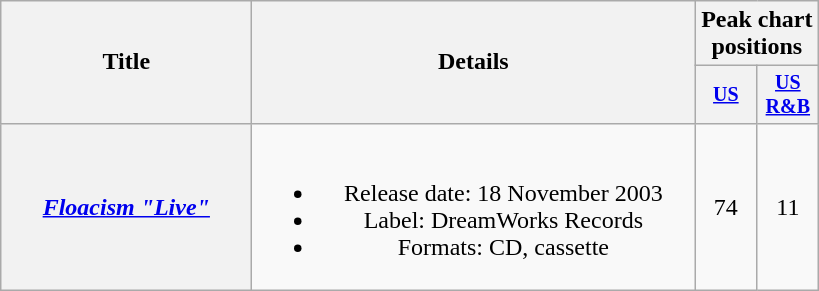<table class="wikitable plainrowheaders" style="text-align:center;">
<tr>
<th rowspan="2" style="width:10em;">Title</th>
<th rowspan="2" style="width:18em;">Details</th>
<th colspan="2">Peak chart<br>positions</th>
</tr>
<tr style="font-size:smaller;">
<th width="35"><a href='#'>US</a><br></th>
<th width="35"><a href='#'>US R&B</a><br></th>
</tr>
<tr>
<th scope="row"><em><a href='#'>Floacism "Live"</a></em></th>
<td><br><ul><li>Release date: 18 November 2003</li><li>Label: DreamWorks Records</li><li>Formats: CD, cassette</li></ul></td>
<td>74</td>
<td>11</td>
</tr>
</table>
